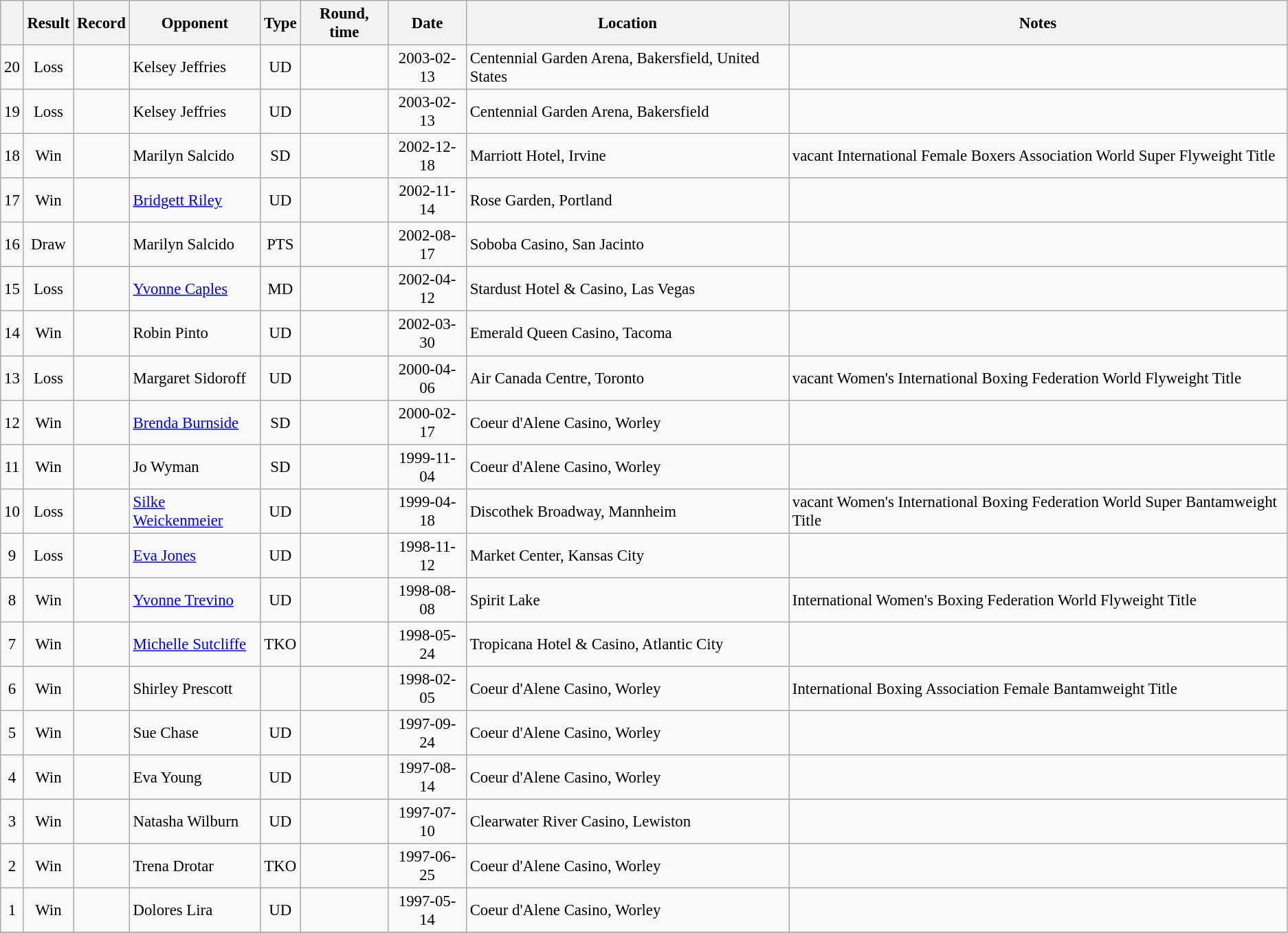<table class="wikitable" style="text-align:center; font-size:95%">
<tr>
<th></th>
<th>Result</th>
<th>Record</th>
<th>Opponent</th>
<th>Type</th>
<th>Round, time</th>
<th>Date</th>
<th>Location</th>
<th>Notes</th>
</tr>
<tr>
<td>20</td>
<td>Loss</td>
<td></td>
<td style="text-align:left;">Kelsey Jeffries</td>
<td>UD</td>
<td></td>
<td>2003-02-13</td>
<td style="text-align:left;">Centennial Garden Arena, Bakersfield, United States</td>
<td style="text-align:left;"></td>
</tr>
<tr>
<td>19</td>
<td>Loss</td>
<td></td>
<td style="text-align:left;">Kelsey Jeffries</td>
<td>UD</td>
<td></td>
<td>2003-02-13</td>
<td style="text-align:left;">Centennial Garden Arena, Bakersfield</td>
<td style="text-align:left;"></td>
</tr>
<tr>
<td>18</td>
<td>Win</td>
<td></td>
<td style="text-align:left;">Marilyn Salcido</td>
<td>SD</td>
<td></td>
<td>2002-12-18</td>
<td style="text-align:left;">Marriott Hotel, Irvine</td>
<td style="text-align:left;">vacant International Female Boxers Association World Super Flyweight Title</td>
</tr>
<tr>
<td>17</td>
<td>Win</td>
<td></td>
<td style="text-align:left;"><a href='#'>Bridgett Riley</a></td>
<td>UD</td>
<td></td>
<td>2002-11-14</td>
<td style="text-align:left;">Rose Garden, Portland</td>
<td style="text-align:left;"></td>
</tr>
<tr>
<td>16</td>
<td>Draw</td>
<td></td>
<td style="text-align:left;">Marilyn Salcido</td>
<td>PTS</td>
<td></td>
<td>2002-08-17</td>
<td style="text-align:left;">Soboba Casino, San Jacinto</td>
<td style="text-align:left;"></td>
</tr>
<tr>
<td>15</td>
<td>Loss</td>
<td></td>
<td style="text-align:left;"><a href='#'>Yvonne Caples</a></td>
<td>MD</td>
<td></td>
<td>2002-04-12</td>
<td style="text-align:left;">Stardust Hotel & Casino, Las Vegas</td>
<td style="text-align:left;"></td>
</tr>
<tr>
<td>14</td>
<td>Win</td>
<td></td>
<td style="text-align:left;">Robin Pinto</td>
<td>UD</td>
<td></td>
<td>2002-03-30</td>
<td style="text-align:left;">Emerald Queen Casino, Tacoma</td>
<td style="text-align:left;"></td>
</tr>
<tr>
<td>13</td>
<td>Loss</td>
<td></td>
<td style="text-align:left;">Margaret Sidoroff</td>
<td>UD</td>
<td></td>
<td>2000-04-06</td>
<td style="text-align:left;">Air Canada Centre, Toronto</td>
<td style="text-align:left;">vacant Women's International Boxing Federation World Flyweight Title</td>
</tr>
<tr>
<td>12</td>
<td>Win</td>
<td></td>
<td style="text-align:left;"><a href='#'>Brenda Burnside</a></td>
<td>SD</td>
<td></td>
<td>2000-02-17</td>
<td style="text-align:left;">Coeur d'Alene Casino, Worley</td>
<td style="text-align:left;"></td>
</tr>
<tr>
<td>11</td>
<td>Win</td>
<td></td>
<td style="text-align:left;">Jo Wyman</td>
<td>SD</td>
<td></td>
<td>1999-11-04</td>
<td style="text-align:left;">Coeur d'Alene Casino, Worley</td>
<td style="text-align:left;"></td>
</tr>
<tr>
<td>10</td>
<td>Loss</td>
<td></td>
<td style="text-align:left;"><a href='#'>Silke Weickenmeier</a></td>
<td>UD</td>
<td></td>
<td>1999-04-18</td>
<td style="text-align:left;">Discothek Broadway, Mannheim</td>
<td style="text-align:left;">vacant Women's International Boxing Federation World Super Bantamweight Title</td>
</tr>
<tr>
<td>9</td>
<td>Loss</td>
<td></td>
<td style="text-align:left;"><a href='#'>Eva Jones</a></td>
<td>UD</td>
<td></td>
<td>1998-11-12</td>
<td style="text-align:left;">Market Center, Kansas City</td>
<td style="text-align:left;"></td>
</tr>
<tr>
<td>8</td>
<td>Win</td>
<td></td>
<td style="text-align:left;"><a href='#'>Yvonne Trevino</a></td>
<td>UD</td>
<td></td>
<td>1998-08-08</td>
<td style="text-align:left;">Spirit Lake</td>
<td style="text-align:left;">International Women's Boxing Federation World Flyweight Title</td>
</tr>
<tr>
<td>7</td>
<td>Win</td>
<td></td>
<td style="text-align:left;"><a href='#'>Michelle Sutcliffe</a></td>
<td>TKO</td>
<td></td>
<td>1998-05-24</td>
<td style="text-align:left;">Tropicana Hotel & Casino, Atlantic City</td>
<td style="text-align:left;"></td>
</tr>
<tr>
<td>6</td>
<td>Win</td>
<td></td>
<td style="text-align:left;">Shirley Prescott</td>
<td></td>
<td></td>
<td>1998-02-05</td>
<td style="text-align:left;">Coeur d'Alene Casino, Worley</td>
<td style="text-align:left;">International Boxing Association Female Bantamweight Title</td>
</tr>
<tr>
<td>5</td>
<td>Win</td>
<td></td>
<td style="text-align:left;">Sue Chase</td>
<td>UD</td>
<td></td>
<td>1997-09-24</td>
<td style="text-align:left;">Coeur d'Alene Casino, Worley</td>
<td style="text-align:left;"></td>
</tr>
<tr>
<td>4</td>
<td>Win</td>
<td></td>
<td style="text-align:left;">Eva Young</td>
<td>UD</td>
<td></td>
<td>1997-08-14</td>
<td style="text-align:left;">Coeur d'Alene Casino, Worley</td>
<td style="text-align:left;"></td>
</tr>
<tr>
<td>3</td>
<td>Win</td>
<td></td>
<td style="text-align:left;">Natasha Wilburn</td>
<td>UD</td>
<td></td>
<td>1997-07-10</td>
<td style="text-align:left;">Clearwater River Casino, Lewiston</td>
<td style="text-align:left;"></td>
</tr>
<tr>
<td>2</td>
<td>Win</td>
<td></td>
<td style="text-align:left;">Trena Drotar</td>
<td>TKO</td>
<td></td>
<td>1997-06-25</td>
<td style="text-align:left;">Coeur d'Alene Casino, Worley</td>
<td style="text-align:left;"></td>
</tr>
<tr>
<td>1</td>
<td>Win</td>
<td></td>
<td style="text-align:left;">Dolores Lira</td>
<td>UD</td>
<td></td>
<td>1997-05-14</td>
<td style="text-align:left;">Coeur d'Alene Casino, Worley</td>
<td style="text-align:left;"></td>
</tr>
<tr>
</tr>
</table>
